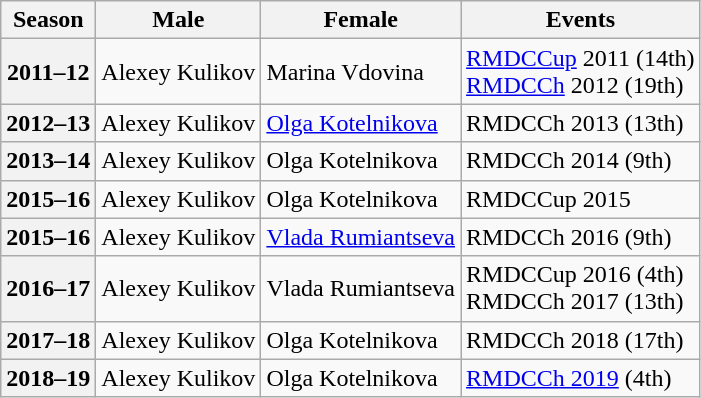<table class="wikitable">
<tr>
<th scope="col">Season</th>
<th scope="col">Male</th>
<th scope="col">Female</th>
<th scope="col">Events</th>
</tr>
<tr>
<th scope="row">2011–12</th>
<td>Alexey Kulikov</td>
<td>Marina Vdovina</td>
<td><a href='#'>RMDCCup</a> 2011 (14th)<br><a href='#'>RMDCCh</a> 2012 (19th)</td>
</tr>
<tr>
<th scope="row">2012–13</th>
<td>Alexey Kulikov</td>
<td><a href='#'>Olga Kotelnikova</a></td>
<td>RMDCCh 2013 (13th)</td>
</tr>
<tr>
<th scope="row">2013–14</th>
<td>Alexey Kulikov</td>
<td>Olga Kotelnikova</td>
<td>RMDCCh 2014 (9th)</td>
</tr>
<tr>
<th scope="row">2015–16</th>
<td>Alexey Kulikov</td>
<td>Olga Kotelnikova</td>
<td>RMDCCup 2015 </td>
</tr>
<tr>
<th scope="row">2015–16</th>
<td>Alexey Kulikov</td>
<td><a href='#'>Vlada Rumiantseva</a></td>
<td>RMDCCh 2016 (9th)</td>
</tr>
<tr>
<th scope="row">2016–17</th>
<td>Alexey Kulikov</td>
<td>Vlada Rumiantseva</td>
<td>RMDCCup 2016 (4th)<br>RMDCCh 2017 (13th)</td>
</tr>
<tr>
<th scope="row">2017–18</th>
<td>Alexey Kulikov</td>
<td>Olga Kotelnikova</td>
<td>RMDCCh 2018 (17th)</td>
</tr>
<tr>
<th scope="row">2018–19</th>
<td>Alexey Kulikov</td>
<td>Olga Kotelnikova</td>
<td><a href='#'>RMDCCh 2019</a> (4th)</td>
</tr>
</table>
